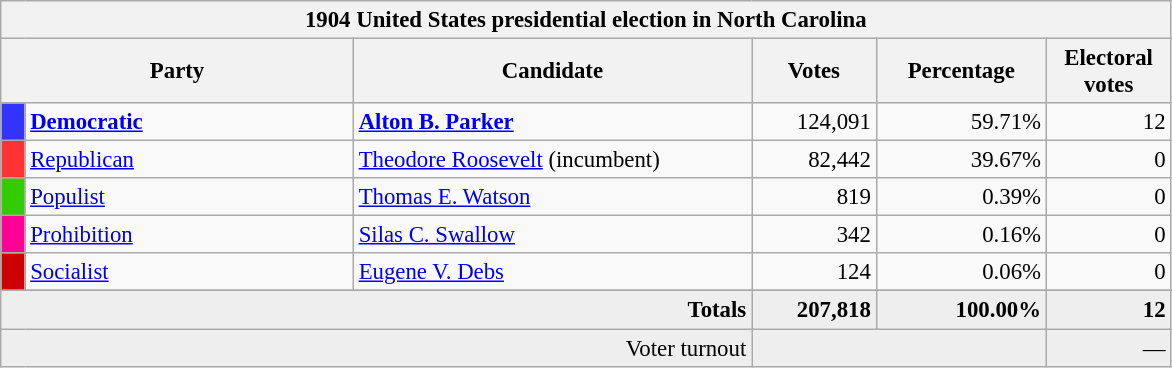<table class="wikitable" style="font-size: 95%;">
<tr>
<th colspan="6">1904 United States presidential election in North Carolina</th>
</tr>
<tr>
<th colspan="2" style="width: 15em">Party</th>
<th style="width: 17em">Candidate</th>
<th style="width: 5em">Votes</th>
<th style="width: 7em">Percentage</th>
<th style="width: 5em">Electoral votes</th>
</tr>
<tr>
<th style="background-color:#3333FF; width: 3px"></th>
<td style="width: 130px"><strong><a href='#'>Democratic</a></strong></td>
<td><strong><a href='#'>Alton B. Parker</a></strong></td>
<td align="right">124,091</td>
<td align="right">59.71%</td>
<td align="right">12</td>
</tr>
<tr>
<th style="background-color:#FF3333; width: 3px"></th>
<td style="width: 130px"><a href='#'>Republican</a></td>
<td><a href='#'>Theodore Roosevelt</a> (incumbent)</td>
<td align="right">82,442</td>
<td align="right">39.67%</td>
<td align="right">0</td>
</tr>
<tr>
<th style="background-color:#3c0; width: 3px"></th>
<td style="width: 130px"><a href='#'>Populist</a></td>
<td><a href='#'>Thomas E. Watson</a></td>
<td align="right">819</td>
<td align="right">0.39%</td>
<td align="right">0</td>
</tr>
<tr>
<th style="background-color:#f09; width: 3px"></th>
<td style="width: 130px"><a href='#'>Prohibition</a></td>
<td><a href='#'>Silas C. Swallow</a></td>
<td align="right">342</td>
<td align="right">0.16%</td>
<td align="right">0</td>
</tr>
<tr>
<th style="background-color:#c00; width: 3px"></th>
<td style="width: 130px"><a href='#'>Socialist</a></td>
<td><a href='#'>Eugene V. Debs</a></td>
<td align="right">124</td>
<td align="right">0.06%</td>
<td align="right">0</td>
</tr>
<tr>
</tr>
<tr bgcolor="#EEEEEE">
<td colspan="3" align="right"><strong>Totals</strong></td>
<td align="right"><strong>207,818</strong></td>
<td align="right"><strong>100.00%</strong></td>
<td align="right"><strong>12</strong></td>
</tr>
<tr bgcolor="#EEEEEE">
<td colspan="3" align="right">Voter turnout</td>
<td colspan="2" align="right"></td>
<td align="right">—</td>
</tr>
</table>
